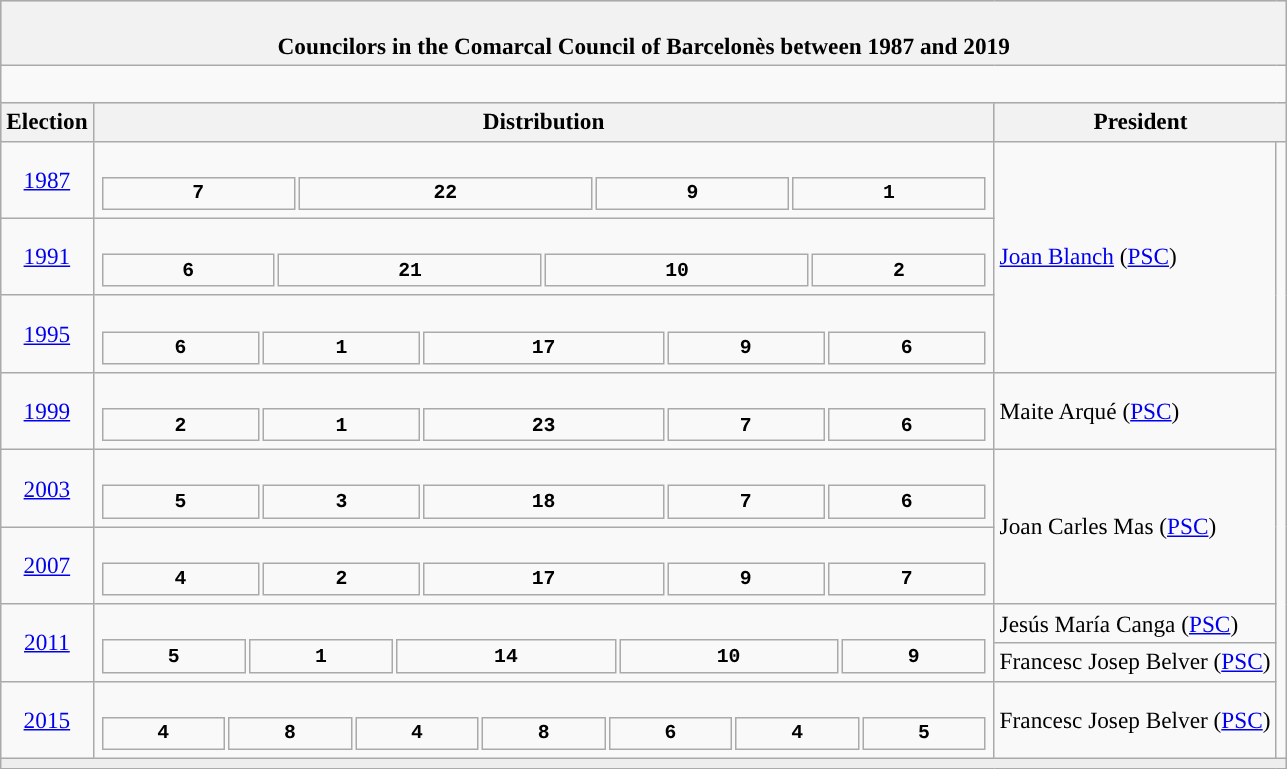<table class="wikitable" style="font-size:97%;">
<tr bgcolor="#CCCCCC">
<th colspan="4"><br>Councilors in the Comarcal Council of Barcelonès between 1987 and 2019</th>
</tr>
<tr>
<td colspan="4"><br>











</td>
</tr>
<tr bgcolor="#CCCCCC">
<th>Election</th>
<th>Distribution</th>
<th colspan="2">President</th>
</tr>
<tr>
<td align=center><a href='#'>1987</a></td>
<td><br><table style="width:45em; font-size:85%; text-align:center; font-family:Courier New;">
<tr style="font-weight:bold">
<td style="background:">7</td>
<td style="background:">22</td>
<td style="background:">9</td>
<td style="background:">1</td>
</tr>
</table>
</td>
<td rowspan="3"><a href='#'>Joan Blanch</a> (<a href='#'>PSC</a>)</td>
<td rowspan="9" style="background:"></td>
</tr>
<tr>
<td align=center><a href='#'>1991</a></td>
<td><br><table style="width:45em; font-size:85%; text-align:center; font-family:Courier New;">
<tr style="font-weight:bold">
<td style="background:">6</td>
<td style="background:">21</td>
<td style="background:">10</td>
<td style="background:">2</td>
</tr>
</table>
</td>
</tr>
<tr>
<td align=center><a href='#'>1995</a></td>
<td><br><table style="width:45em; font-size:85%; text-align:center; font-family:Courier New;">
<tr style="font-weight:bold">
<td style="background:">6</td>
<td style="background:">1</td>
<td style="background:">17</td>
<td style="background:">9</td>
<td style="background:">6</td>
</tr>
</table>
</td>
</tr>
<tr>
<td align=center><a href='#'>1999</a></td>
<td><br><table style="width:45em; font-size:85%; text-align:center; font-family:Courier New;">
<tr style="font-weight:bold">
<td style="background:">2</td>
<td style="background:">1</td>
<td style="background:">23</td>
<td style="background:">7</td>
<td style="background:">6</td>
</tr>
</table>
</td>
<td rowspan="1">Maite Arqué (<a href='#'>PSC</a>)</td>
</tr>
<tr>
<td align=center><a href='#'>2003</a></td>
<td><br><table style="width:45em; font-size:85%; text-align:center; font-family:Courier New;">
<tr style="font-weight:bold">
<td style="background:">5</td>
<td style="background:">3</td>
<td style="background:">18</td>
<td style="background:">7</td>
<td style="background:">6</td>
</tr>
</table>
</td>
<td rowspan="2">Joan Carles Mas (<a href='#'>PSC</a>)</td>
</tr>
<tr>
<td align=center><a href='#'>2007</a></td>
<td><br><table style="width:45em; font-size:85%; text-align:center; font-family:Courier New;">
<tr style="font-weight:bold">
<td style="background:">4</td>
<td style="background:">2</td>
<td style="background:">17</td>
<td style="background:">9</td>
<td style="background:">7</td>
</tr>
</table>
</td>
</tr>
<tr>
<td rowspan="2" align=center><a href='#'>2011</a></td>
<td rowspan="2"><br><table style="width:45em; font-size:85%; text-align:center; font-family:Courier New;">
<tr style="font-weight:bold">
<td style="background:">5</td>
<td style="background:">1</td>
<td style="background:">14</td>
<td style="background:">10</td>
<td style="background:">9</td>
</tr>
</table>
</td>
<td rowspan="1">Jesús María Canga (<a href='#'>PSC</a>) </td>
</tr>
<tr>
<td rowspan="1">Francesc Josep Belver (<a href='#'>PSC</a>) </td>
</tr>
<tr>
<td align=center><a href='#'>2015</a></td>
<td><br><table style="width:45em; font-size:85%; text-align:center; font-family:Courier New;">
<tr style="font-weight:bold">
<td style="background:">4</td>
<td style="background:">8</td>
<td style="background:">4</td>
<td style="background:">8</td>
<td style="background:">6</td>
<td style="background:">4</td>
<td style="background:">5</td>
</tr>
</table>
</td>
<td rowspan="1">Francesc Josep Belver (<a href='#'>PSC</a>)</td>
</tr>
<tr>
<td colspan="4" style="background:#EEEEEE; text-align:center;"></td>
</tr>
</table>
